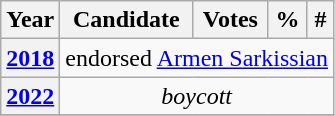<table class="wikitable">
<tr>
<th>Year</th>
<th>Candidate</th>
<th>Votes</th>
<th>%</th>
<th>#</th>
</tr>
<tr>
<th><a href='#'>2018</a></th>
<td colspan="4" style="text-align: center;">endorsed <a href='#'>Armen Sarkissian</a></td>
</tr>
<tr>
<th><a href='#'>2022</a></th>
<td colspan="4" style="text-align: center;"><em>boycott</em></td>
</tr>
<tr>
</tr>
</table>
